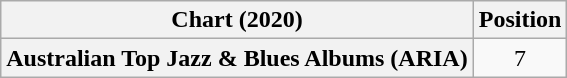<table class="wikitable plainrowheaders" style="text-align:center">
<tr>
<th scope="col">Chart (2020)</th>
<th scope="col">Position</th>
</tr>
<tr>
<th scope="row">Australian Top Jazz & Blues Albums (ARIA)</th>
<td>7</td>
</tr>
</table>
